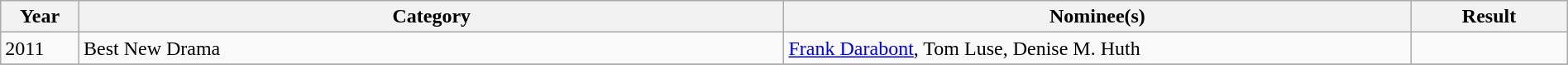<table class="wikitable" width=100%>
<tr>
<th width=5%>Year</th>
<th width=45%>Category</th>
<th width=40%>Nominee(s)</th>
<th width=10%>Result</th>
</tr>
<tr>
<td rowspan=1>2011</td>
<td>Best New Drama</td>
<td><a href='#'>Frank Darabont</a>, Tom Luse, Denise M. Huth</td>
<td></td>
</tr>
<tr>
</tr>
</table>
